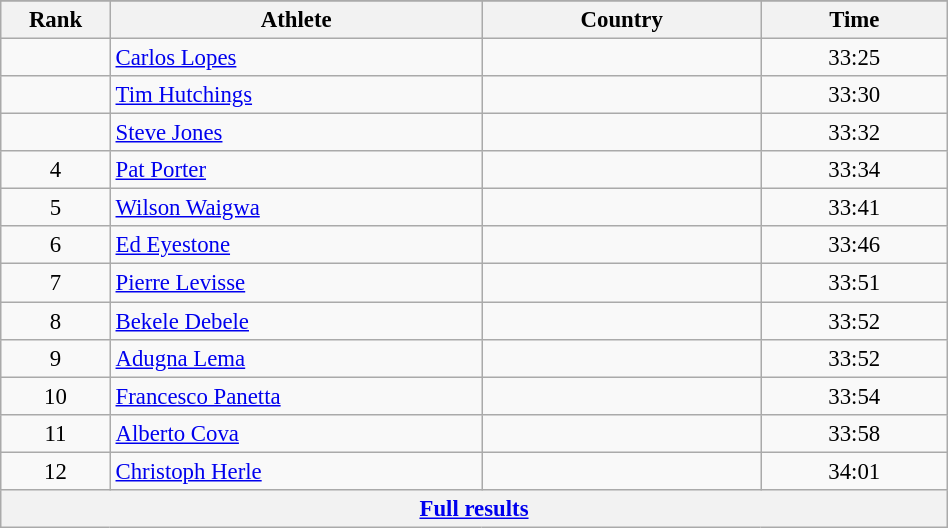<table class="wikitable sortable" style=" text-align:center; font-size:95%;" width="50%">
<tr>
</tr>
<tr>
<th width=5%>Rank</th>
<th width=20%>Athlete</th>
<th width=15%>Country</th>
<th width=10%>Time</th>
</tr>
<tr>
<td align=center></td>
<td align=left><a href='#'>Carlos Lopes</a></td>
<td align=left></td>
<td>33:25</td>
</tr>
<tr>
<td align=center></td>
<td align=left><a href='#'>Tim Hutchings</a></td>
<td align=left></td>
<td>33:30</td>
</tr>
<tr>
<td align=center></td>
<td align=left><a href='#'>Steve Jones</a></td>
<td align=left></td>
<td>33:32</td>
</tr>
<tr>
<td align=center>4</td>
<td align=left><a href='#'>Pat Porter</a></td>
<td align=left></td>
<td>33:34</td>
</tr>
<tr>
<td align=center>5</td>
<td align=left><a href='#'>Wilson Waigwa</a></td>
<td align=left></td>
<td>33:41</td>
</tr>
<tr>
<td align=center>6</td>
<td align=left><a href='#'>Ed Eyestone</a></td>
<td align=left></td>
<td>33:46</td>
</tr>
<tr>
<td align=center>7</td>
<td align=left><a href='#'>Pierre Levisse</a></td>
<td align=left></td>
<td>33:51</td>
</tr>
<tr>
<td align=center>8</td>
<td align=left><a href='#'>Bekele Debele</a></td>
<td align=left></td>
<td>33:52</td>
</tr>
<tr>
<td align=center>9</td>
<td align=left><a href='#'>Adugna Lema</a></td>
<td align=left></td>
<td>33:52</td>
</tr>
<tr>
<td align=center>10</td>
<td align=left><a href='#'>Francesco Panetta</a></td>
<td align=left></td>
<td>33:54</td>
</tr>
<tr>
<td align=center>11</td>
<td align=left><a href='#'>Alberto Cova</a></td>
<td align=left></td>
<td>33:58</td>
</tr>
<tr>
<td align=center>12</td>
<td align=left><a href='#'>Christoph Herle</a></td>
<td align=left></td>
<td>34:01</td>
</tr>
<tr class="sortbottom">
<th colspan=4 align=center><a href='#'>Full results</a></th>
</tr>
</table>
